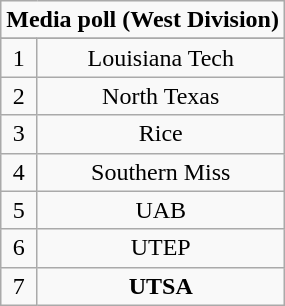<table class="wikitable" style="text-align:center;">
<tr>
<td colspan="2"><strong>Media poll (West Division)</strong></td>
</tr>
<tr>
</tr>
<tr>
<td>1</td>
<td>Louisiana Tech</td>
</tr>
<tr>
<td>2</td>
<td>North Texas</td>
</tr>
<tr>
<td>3</td>
<td>Rice</td>
</tr>
<tr>
<td>4</td>
<td>Southern Miss</td>
</tr>
<tr>
<td>5</td>
<td>UAB</td>
</tr>
<tr>
<td>6</td>
<td>UTEP</td>
</tr>
<tr>
<td>7</td>
<td><strong>UTSA</strong></td>
</tr>
</table>
